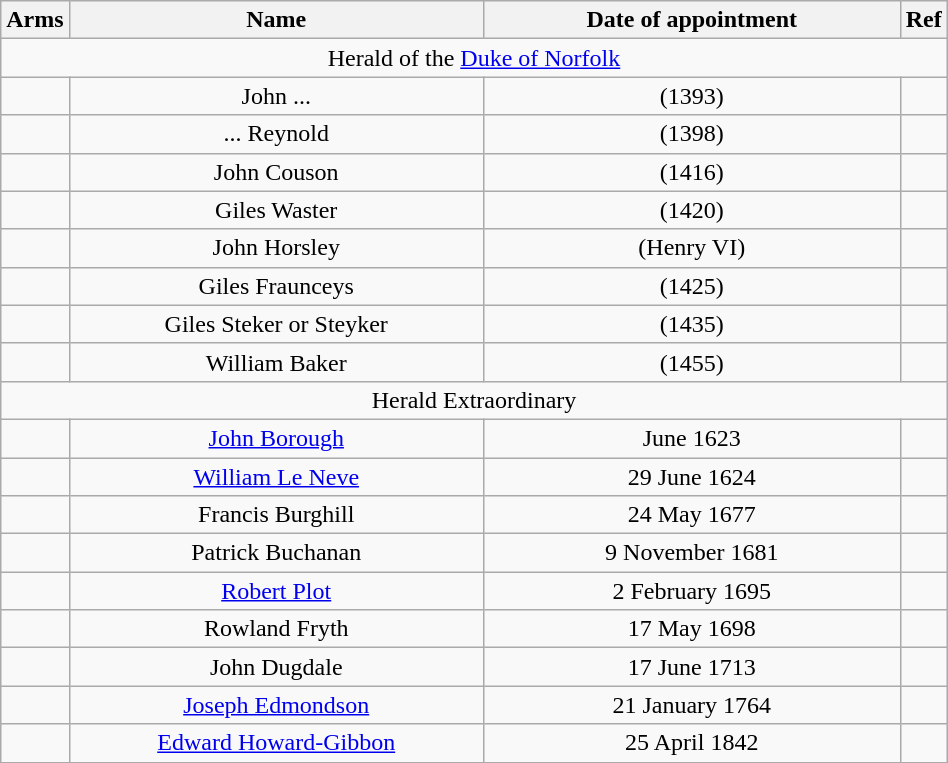<table class="wikitable" style="text-align:center; width:50%">
<tr>
<th>Arms</th>
<th style="width:50%">Name</th>
<th style="width:50%">Date of appointment</th>
<th style="width:5%">Ref</th>
</tr>
<tr>
<td colspan="5" align="center">Herald of the <a href='#'>Duke of Norfolk</a></td>
</tr>
<tr>
<td></td>
<td>John ...</td>
<td>(1393)</td>
<td></td>
</tr>
<tr>
<td></td>
<td>... Reynold</td>
<td>(1398)</td>
<td></td>
</tr>
<tr>
<td></td>
<td>John Couson</td>
<td>(1416)</td>
<td></td>
</tr>
<tr>
<td></td>
<td>Giles Waster</td>
<td>(1420)</td>
<td></td>
</tr>
<tr>
<td></td>
<td>John Horsley</td>
<td>(Henry VI)</td>
<td></td>
</tr>
<tr>
<td></td>
<td>Giles Fraunceys</td>
<td>(1425)</td>
<td></td>
</tr>
<tr>
<td></td>
<td>Giles Steker or Steyker</td>
<td>(1435)</td>
<td></td>
</tr>
<tr>
<td></td>
<td>William Baker</td>
<td>(1455)</td>
<td></td>
</tr>
<tr>
<td colspan="5" align="center">Herald Extraordinary</td>
</tr>
<tr>
<td></td>
<td><a href='#'>John Borough</a></td>
<td>June 1623</td>
<td></td>
</tr>
<tr>
<td></td>
<td><a href='#'>William Le Neve</a></td>
<td>29 June 1624</td>
<td></td>
</tr>
<tr>
<td></td>
<td>Francis Burghill</td>
<td>24 May 1677</td>
<td></td>
</tr>
<tr>
<td></td>
<td>Patrick Buchanan</td>
<td>9 November 1681</td>
<td></td>
</tr>
<tr>
<td></td>
<td><a href='#'>Robert Plot</a></td>
<td>2 February 1695</td>
<td></td>
</tr>
<tr>
<td></td>
<td>Rowland Fryth</td>
<td>17 May 1698</td>
<td></td>
</tr>
<tr>
<td></td>
<td>John Dugdale</td>
<td>17 June 1713</td>
<td></td>
</tr>
<tr>
<td></td>
<td><a href='#'>Joseph Edmondson</a></td>
<td>21 January 1764</td>
<td></td>
</tr>
<tr>
<td></td>
<td><a href='#'>Edward Howard-Gibbon</a></td>
<td>25 April 1842</td>
<td></td>
</tr>
<tr>
</tr>
</table>
